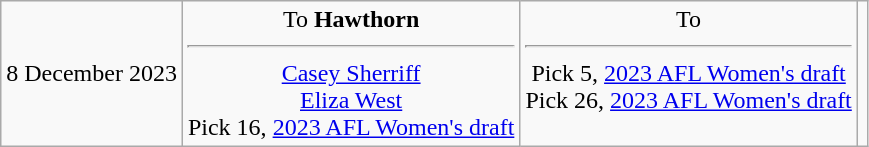<table class="wikitable" style="text-align:center;">
<tr>
<td>8 December 2023</td>
<td style="vertical-align:top;">To <strong>Hawthorn</strong> <hr> <a href='#'>Casey Sherriff</a> <br> <a href='#'>Eliza West</a> <br> Pick 16, <a href='#'>2023 AFL Women's draft</a></td>
<td style="vertical-align:top;">To  <hr> Pick 5, <a href='#'>2023 AFL Women's draft</a> <br> Pick 26, <a href='#'>2023 AFL Women's draft</a></td>
<td></td>
</tr>
</table>
